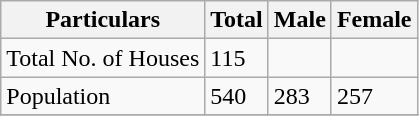<table class="wikitable sortable">
<tr>
<th>Particulars</th>
<th>Total</th>
<th>Male</th>
<th>Female</th>
</tr>
<tr>
<td>Total No. of Houses</td>
<td>115</td>
<td></td>
<td></td>
</tr>
<tr>
<td>Population</td>
<td>540</td>
<td>283</td>
<td>257</td>
</tr>
<tr>
</tr>
</table>
